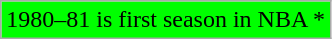<table class="wikitable">
<tr>
<td style="background-color:#00FF00;">1980–81 is first season in NBA *</td>
</tr>
</table>
